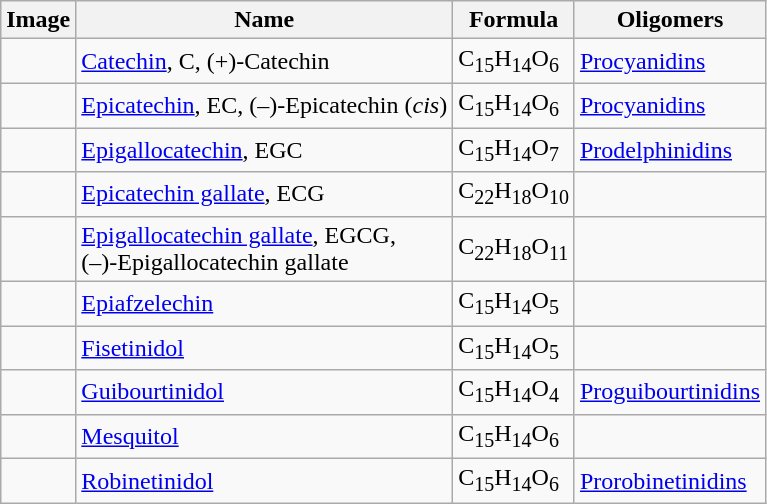<table class="wikitable sortable">
<tr>
<th>Image</th>
<th>Name</th>
<th>Formula</th>
<th>Oligomers</th>
</tr>
<tr>
<td></td>
<td><a href='#'>Catechin</a>, C, (+)-Catechin</td>
<td>C<sub>15</sub>H<sub>14</sub>O<sub>6</sub></td>
<td><a href='#'>Procyanidins</a></td>
</tr>
<tr>
<td></td>
<td><a href='#'>Epicatechin</a>, EC, (–)-Epicatechin (<em>cis</em>)</td>
<td>C<sub>15</sub>H<sub>14</sub>O<sub>6</sub></td>
<td><a href='#'>Procyanidins</a></td>
</tr>
<tr>
<td></td>
<td><a href='#'>Epigallocatechin</a>, EGC</td>
<td>C<sub>15</sub>H<sub>14</sub>O<sub>7</sub></td>
<td><a href='#'>Prodelphinidins</a></td>
</tr>
<tr>
<td></td>
<td><a href='#'>Epicatechin gallate</a>, ECG</td>
<td>C<sub>22</sub>H<sub>18</sub>O<sub>10</sub></td>
<td></td>
</tr>
<tr>
<td></td>
<td><a href='#'>Epigallocatechin gallate</a>, EGCG,<br>(–)-Epigallocatechin gallate</td>
<td>C<sub>22</sub>H<sub>18</sub>O<sub>11</sub></td>
<td></td>
</tr>
<tr>
<td></td>
<td><a href='#'>Epiafzelechin</a></td>
<td>C<sub>15</sub>H<sub>14</sub>O<sub>5</sub></td>
<td></td>
</tr>
<tr>
<td></td>
<td><a href='#'>Fisetinidol</a></td>
<td>C<sub>15</sub>H<sub>14</sub>O<sub>5</sub></td>
<td></td>
</tr>
<tr>
<td></td>
<td><a href='#'>Guibourtinidol</a></td>
<td>C<sub>15</sub>H<sub>14</sub>O<sub>4</sub></td>
<td><a href='#'>Proguibourtinidins</a></td>
</tr>
<tr>
<td></td>
<td><a href='#'>Mesquitol</a></td>
<td>C<sub>15</sub>H<sub>14</sub>O<sub>6</sub></td>
<td></td>
</tr>
<tr>
<td></td>
<td><a href='#'>Robinetinidol</a></td>
<td>C<sub>15</sub>H<sub>14</sub>O<sub>6</sub></td>
<td><a href='#'>Prorobinetinidins</a></td>
</tr>
</table>
